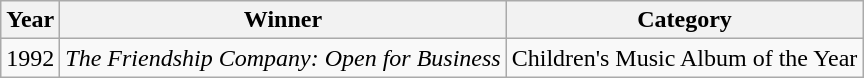<table class="wikitable">
<tr>
<th>Year</th>
<th>Winner</th>
<th>Category</th>
</tr>
<tr>
<td>1992</td>
<td><em>The Friendship Company: Open for Business</em></td>
<td>Children's Music Album of the Year</td>
</tr>
</table>
